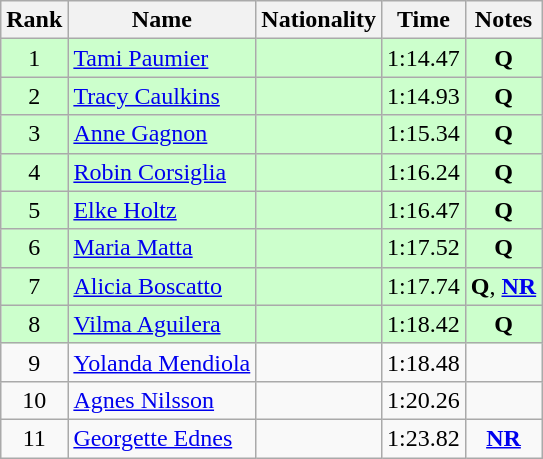<table class="wikitable sortable" style="text-align:center">
<tr>
<th>Rank</th>
<th>Name</th>
<th>Nationality</th>
<th>Time</th>
<th>Notes</th>
</tr>
<tr bgcolor=ccffcc>
<td>1</td>
<td align=left><a href='#'>Tami Paumier</a></td>
<td align=left></td>
<td>1:14.47</td>
<td><strong>Q</strong></td>
</tr>
<tr bgcolor=ccffcc>
<td>2</td>
<td align=left><a href='#'>Tracy Caulkins</a></td>
<td align=left></td>
<td>1:14.93</td>
<td><strong>Q</strong></td>
</tr>
<tr bgcolor=ccffcc>
<td>3</td>
<td align=left><a href='#'>Anne Gagnon</a></td>
<td align=left></td>
<td>1:15.34</td>
<td><strong>Q</strong></td>
</tr>
<tr bgcolor=ccffcc>
<td>4</td>
<td align=left><a href='#'>Robin Corsiglia</a></td>
<td align=left></td>
<td>1:16.24</td>
<td><strong>Q</strong></td>
</tr>
<tr bgcolor=ccffcc>
<td>5</td>
<td align=left><a href='#'>Elke Holtz</a></td>
<td align=left></td>
<td>1:16.47</td>
<td><strong>Q</strong></td>
</tr>
<tr bgcolor=ccffcc>
<td>6</td>
<td align=left><a href='#'>Maria Matta</a></td>
<td align=left></td>
<td>1:17.52</td>
<td><strong>Q</strong></td>
</tr>
<tr bgcolor=ccffcc>
<td>7</td>
<td align=left><a href='#'>Alicia Boscatto</a></td>
<td align=left></td>
<td>1:17.74</td>
<td><strong>Q</strong>, <strong><a href='#'>NR</a></strong></td>
</tr>
<tr bgcolor=ccffcc>
<td>8</td>
<td align=left><a href='#'>Vilma Aguilera</a></td>
<td align=left></td>
<td>1:18.42</td>
<td><strong>Q</strong></td>
</tr>
<tr>
<td>9</td>
<td align=left><a href='#'>Yolanda Mendiola</a></td>
<td align=left></td>
<td>1:18.48</td>
<td></td>
</tr>
<tr>
<td>10</td>
<td align=left><a href='#'>Agnes Nilsson</a></td>
<td align=left></td>
<td>1:20.26</td>
<td></td>
</tr>
<tr>
<td>11</td>
<td align=left><a href='#'>Georgette Ednes</a></td>
<td align=left></td>
<td>1:23.82</td>
<td><strong><a href='#'>NR</a></strong></td>
</tr>
</table>
